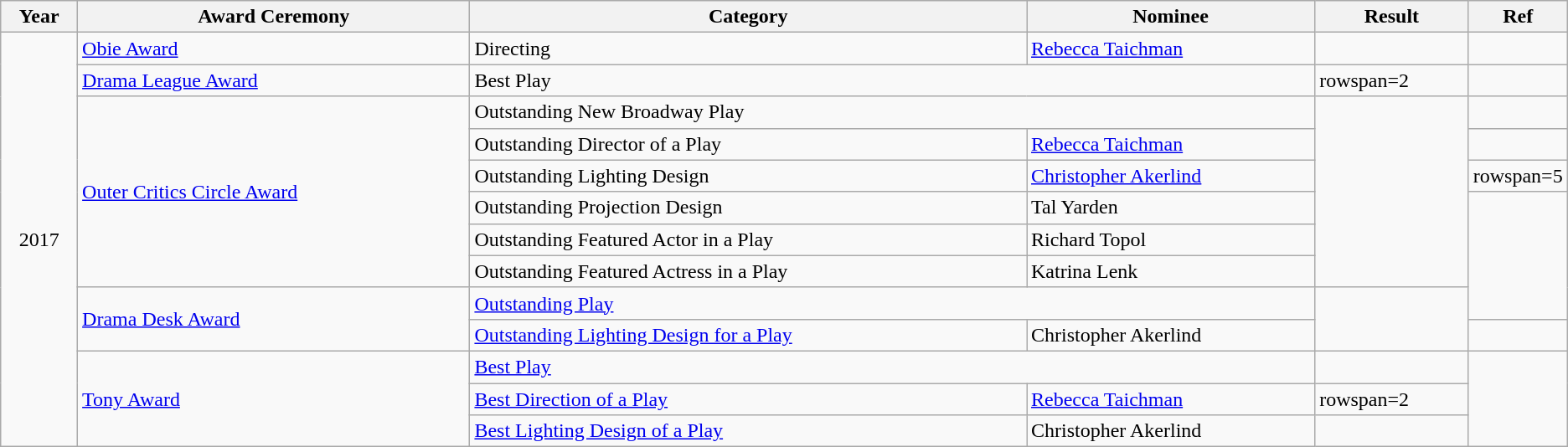<table class="wikitable">
<tr>
<th width="5%">Year</th>
<th width="26%">Award Ceremony</th>
<th width="37%">Category</th>
<th width="19%">Nominee</th>
<th width="10%">Result</th>
<th width="3%">Ref</th>
</tr>
<tr>
<td rowspan="13" align="center">2017</td>
<td><a href='#'>Obie Award</a></td>
<td>Directing</td>
<td><a href='#'>Rebecca Taichman</a></td>
<td></td>
<td align="center"></td>
</tr>
<tr>
<td rowspan="1"><a href='#'>Drama League Award</a></td>
<td colspan="2">Best Play</td>
<td>rowspan=2 </td>
<td rowspan="1" align="center"></td>
</tr>
<tr>
<td rowspan="6"><a href='#'>Outer Critics Circle Award</a></td>
<td colspan="2">Outstanding New Broadway Play</td>
<td rowspan="6" align="center"></td>
</tr>
<tr>
<td>Outstanding Director of a Play</td>
<td><a href='#'>Rebecca Taichman</a></td>
<td></td>
</tr>
<tr>
<td>Outstanding Lighting Design</td>
<td><a href='#'>Christopher Akerlind</a></td>
<td>rowspan=5 </td>
</tr>
<tr>
<td>Outstanding Projection Design</td>
<td>Tal Yarden</td>
</tr>
<tr>
<td>Outstanding Featured Actor in a Play</td>
<td>Richard Topol</td>
</tr>
<tr>
<td>Outstanding Featured Actress in a Play</td>
<td>Katrina Lenk</td>
</tr>
<tr>
<td rowspan="2"><a href='#'>Drama Desk Award</a></td>
<td colspan="2"><a href='#'>Outstanding Play</a></td>
<td rowspan="2" align="center"></td>
</tr>
<tr>
<td><a href='#'>Outstanding Lighting Design for a Play</a></td>
<td>Christopher Akerlind</td>
<td></td>
</tr>
<tr>
<td rowspan="3"><a href='#'>Tony Award</a></td>
<td colspan="2"><a href='#'>Best Play</a></td>
<td></td>
<td rowspan="3"></td>
</tr>
<tr>
<td><a href='#'>Best Direction of a Play</a></td>
<td><a href='#'>Rebecca Taichman</a></td>
<td>rowspan=2 </td>
</tr>
<tr>
<td><a href='#'>Best Lighting Design of a Play</a></td>
<td>Christopher Akerlind</td>
</tr>
</table>
